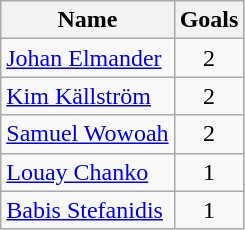<table class="wikitable">
<tr>
<th>Name</th>
<th>Goals</th>
</tr>
<tr>
<td> <a href='#'>Johan Elmander</a></td>
<td align=center>2</td>
</tr>
<tr>
<td> <a href='#'>Kim Källström</a></td>
<td align=center>2</td>
</tr>
<tr>
<td> <a href='#'>Samuel Wowoah</a></td>
<td align=center>2</td>
</tr>
<tr>
<td> <a href='#'>Louay Chanko</a></td>
<td align=center>1</td>
</tr>
<tr>
<td> <a href='#'>Babis Stefanidis</a></td>
<td align=center>1</td>
</tr>
</table>
